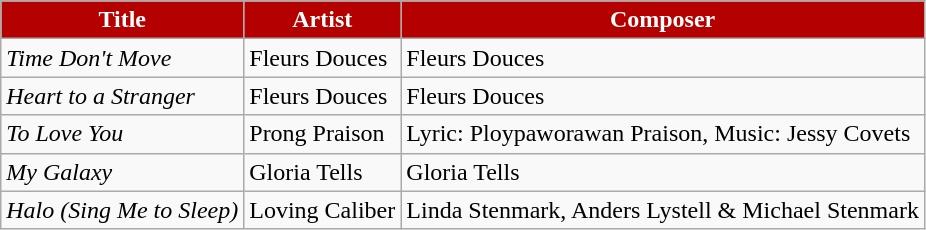<table class="wikitable">
<tr>
<th style="background-color:#B50000; color:white;">Title</th>
<th style="background-color:#B50000; color:white;">Artist</th>
<th style="background-color:#B50000; color:white;">Composer</th>
</tr>
<tr>
<td><em>Time Don't Move</em></td>
<td>Fleurs Douces</td>
<td>Fleurs Douces</td>
</tr>
<tr>
<td><em>Heart to a Stranger</em></td>
<td>Fleurs Douces</td>
<td>Fleurs Douces</td>
</tr>
<tr>
<td><em>To Love You</em></td>
<td>Prong Praison</td>
<td>Lyric: Ploypaworawan Praison, Music: Jessy Covets</td>
</tr>
<tr>
<td><em>My Galaxy</em></td>
<td>Gloria Tells</td>
<td>Gloria Tells</td>
</tr>
<tr>
<td><em>Halo (Sing Me to Sleep)</em></td>
<td>Loving Caliber</td>
<td>Linda Stenmark, Anders Lystell & Michael Stenmark</td>
</tr>
</table>
